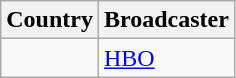<table class="wikitable">
<tr>
<th align=center>Country</th>
<th align=center>Broadcaster</th>
</tr>
<tr>
<td></td>
<td><a href='#'>HBO</a></td>
</tr>
</table>
